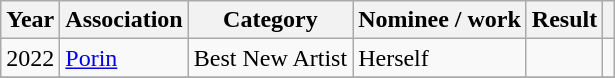<table class="wikitable sortable">
<tr>
<th>Year</th>
<th>Association</th>
<th>Category</th>
<th>Nominee / work</th>
<th>Result</th>
<th class="unsortable"></th>
</tr>
<tr>
<td>2022</td>
<td rowspan="1"><a href='#'>Porin</a></td>
<td>Best New Artist</td>
<td>Herself</td>
<td></td>
<td></td>
</tr>
<tr>
</tr>
</table>
